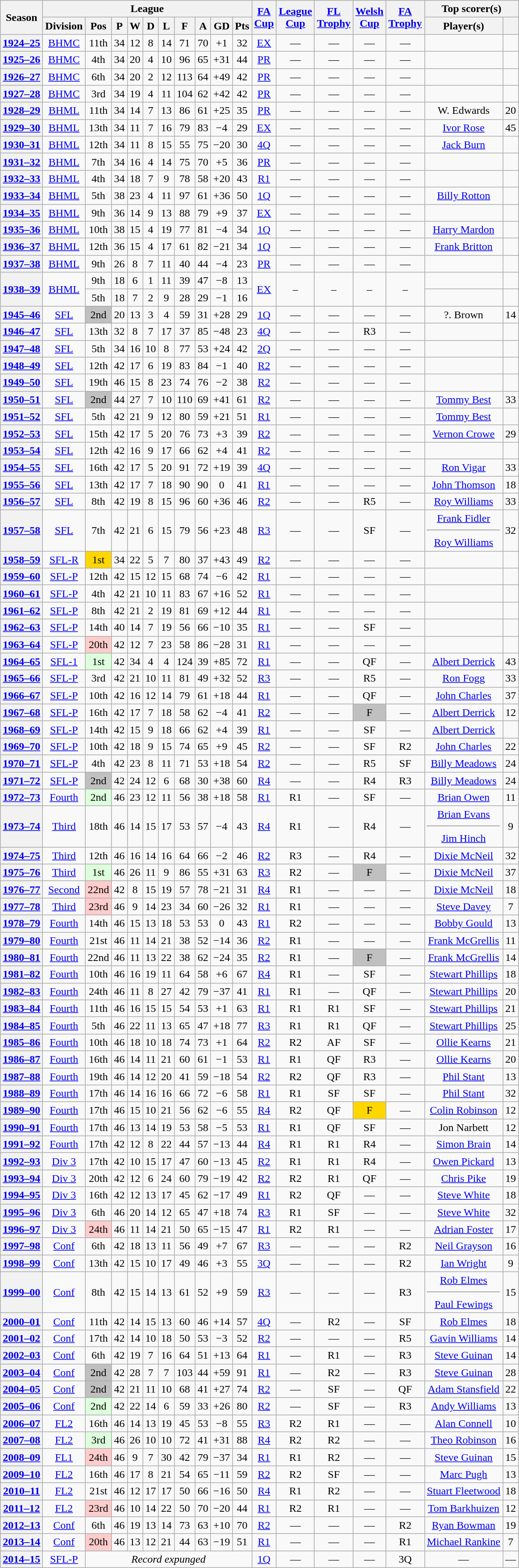<table class="wikitable" style="text-align:center">
<tr>
<th rowspan=2>Season</th>
<th colspan=10>League</th>
<th rowspan=2><a href='#'>FA<br>Cup</a></th>
<th rowspan=2><a href='#'>League<br>Cup</a></th>
<th rowspan=2><a href='#'>FL<br>Trophy</a></th>
<th rowspan=2><a href='#'>Welsh<br>Cup</a></th>
<th rowspan=2><a href='#'>FA<br>Trophy</a></th>
<th colspan=2>Top scorer(s)</th>
</tr>
<tr>
<th>Division</th>
<th>Pos</th>
<th>P</th>
<th>W</th>
<th>D</th>
<th>L</th>
<th>F</th>
<th>A</th>
<th>GD</th>
<th>Pts</th>
<th>Player(s)</th>
<th></th>
</tr>
<tr>
<th><a href='#'>1924–25</a></th>
<td><a href='#'>BHMC</a></td>
<td>11th</td>
<td>34</td>
<td>12</td>
<td>8</td>
<td>14</td>
<td>71</td>
<td>70</td>
<td>+1</td>
<td>32</td>
<td><a href='#'>EX</a></td>
<td>—</td>
<td>—</td>
<td>—</td>
<td>—</td>
<td></td>
<td></td>
</tr>
<tr>
<th><a href='#'>1925–26</a></th>
<td><a href='#'>BHMC</a></td>
<td>4th</td>
<td>34</td>
<td>20</td>
<td>4</td>
<td>10</td>
<td>96</td>
<td>65</td>
<td>+31</td>
<td>44</td>
<td><a href='#'>PR</a></td>
<td>—</td>
<td>—</td>
<td>—</td>
<td>—</td>
<td></td>
<td></td>
</tr>
<tr>
<th><a href='#'>1926–27</a></th>
<td><a href='#'>BHMC</a></td>
<td>6th</td>
<td>34</td>
<td>20</td>
<td>2</td>
<td>12</td>
<td>113</td>
<td>64</td>
<td>+49</td>
<td>42</td>
<td><a href='#'>PR</a></td>
<td>—</td>
<td>—</td>
<td>—</td>
<td>—</td>
<td></td>
<td></td>
</tr>
<tr>
<th><a href='#'>1927–28</a></th>
<td><a href='#'>BHMC</a></td>
<td>3rd</td>
<td>34</td>
<td>19</td>
<td>4</td>
<td>11</td>
<td>104</td>
<td>62</td>
<td>+42</td>
<td>42</td>
<td><a href='#'>PR</a></td>
<td>—</td>
<td>—</td>
<td>—</td>
<td>—</td>
<td></td>
<td></td>
</tr>
<tr>
<th><a href='#'>1928–29</a></th>
<td><a href='#'>BHML</a></td>
<td>11th</td>
<td>34</td>
<td>14</td>
<td>7</td>
<td>13</td>
<td>86</td>
<td>61</td>
<td>+25</td>
<td>35</td>
<td><a href='#'>PR</a></td>
<td>—</td>
<td>—</td>
<td>—</td>
<td>—</td>
<td>W. Edwards</td>
<td>20</td>
</tr>
<tr>
<th><a href='#'>1929–30</a></th>
<td><a href='#'>BHML</a></td>
<td>13th</td>
<td>34</td>
<td>11</td>
<td>7</td>
<td>16</td>
<td>79</td>
<td>83</td>
<td>−4</td>
<td>29</td>
<td><a href='#'>EX</a></td>
<td>—</td>
<td>—</td>
<td>—</td>
<td>—</td>
<td><a href='#'>Ivor Rose</a></td>
<td>45</td>
</tr>
<tr>
<th><a href='#'>1930–31</a></th>
<td><a href='#'>BHML</a></td>
<td>12th</td>
<td>34</td>
<td>11</td>
<td>8</td>
<td>15</td>
<td>55</td>
<td>75</td>
<td>−20</td>
<td>30</td>
<td><a href='#'>4Q</a></td>
<td>—</td>
<td>—</td>
<td>—</td>
<td>—</td>
<td><a href='#'>Jack Burn</a></td>
<td></td>
</tr>
<tr>
<th><a href='#'>1931–32</a></th>
<td><a href='#'>BHML</a></td>
<td>7th</td>
<td>34</td>
<td>16</td>
<td>4</td>
<td>14</td>
<td>75</td>
<td>70</td>
<td>+5</td>
<td>36</td>
<td><a href='#'>PR</a></td>
<td>—</td>
<td>—</td>
<td>—</td>
<td>—</td>
<td></td>
<td></td>
</tr>
<tr>
<th><a href='#'>1932–33</a></th>
<td><a href='#'>BHML</a></td>
<td>4th</td>
<td>34</td>
<td>18</td>
<td>7</td>
<td>9</td>
<td>78</td>
<td>58</td>
<td>+20</td>
<td>43</td>
<td><a href='#'>R1</a></td>
<td>—</td>
<td>—</td>
<td>—</td>
<td>—</td>
<td></td>
<td></td>
</tr>
<tr>
<th><a href='#'>1933–34</a></th>
<td><a href='#'>BHML</a></td>
<td>5th</td>
<td>38</td>
<td>23</td>
<td>4</td>
<td>11</td>
<td>97</td>
<td>61</td>
<td>+36</td>
<td>50</td>
<td><a href='#'>1Q</a></td>
<td>—</td>
<td>—</td>
<td>—</td>
<td>—</td>
<td><a href='#'>Billy Rotton</a></td>
<td></td>
</tr>
<tr>
<th><a href='#'>1934–35</a></th>
<td><a href='#'>BHML</a></td>
<td>9th</td>
<td>36</td>
<td>14</td>
<td>9</td>
<td>13</td>
<td>88</td>
<td>79</td>
<td>+9</td>
<td>37</td>
<td><a href='#'>EX</a></td>
<td>—</td>
<td>—</td>
<td>—</td>
<td>—</td>
<td></td>
<td></td>
</tr>
<tr>
<th><a href='#'>1935–36</a></th>
<td><a href='#'>BHML</a></td>
<td>10th</td>
<td>38</td>
<td>15</td>
<td>4</td>
<td>19</td>
<td>77</td>
<td>81</td>
<td>−4</td>
<td>34</td>
<td><a href='#'>1Q</a></td>
<td>—</td>
<td>—</td>
<td>—</td>
<td>—</td>
<td><a href='#'>Harry Mardon</a></td>
<td></td>
</tr>
<tr>
<th><a href='#'>1936–37</a></th>
<td><a href='#'>BHML</a></td>
<td>12th</td>
<td>36</td>
<td>15</td>
<td>4</td>
<td>17</td>
<td>61</td>
<td>82</td>
<td>−21</td>
<td>34</td>
<td><a href='#'>1Q</a></td>
<td>—</td>
<td>—</td>
<td>—</td>
<td>—</td>
<td><a href='#'>Frank Britton</a></td>
<td></td>
</tr>
<tr>
<th><a href='#'>1937–38</a></th>
<td><a href='#'>BHML</a></td>
<td>9th</td>
<td>26</td>
<td>8</td>
<td>7</td>
<td>11</td>
<td>40</td>
<td>44</td>
<td>−4</td>
<td>23</td>
<td><a href='#'>PR</a></td>
<td>—</td>
<td>—</td>
<td>—</td>
<td>—</td>
<td></td>
<td></td>
</tr>
<tr>
<th rowspan="2"><a href='#'>1938–39</a></th>
<td rowspan="2"><a href='#'>BHML</a></td>
<td>9th</td>
<td>18</td>
<td>6</td>
<td>1</td>
<td>11</td>
<td>39</td>
<td>47</td>
<td>−8</td>
<td>13</td>
<td rowspan="2"><a href='#'>EX</a></td>
<td rowspan="2">–</td>
<td rowspan="2">–</td>
<td rowspan="2">–</td>
<td rowspan="2">–</td>
<td></td>
<td></td>
</tr>
<tr>
<td>5th</td>
<td>18</td>
<td>7</td>
<td>2</td>
<td>9</td>
<td>28</td>
<td>29</td>
<td>−1</td>
<td>16</td>
<td></td>
<td></td>
</tr>
<tr>
<th><a href='#'>1945–46</a></th>
<td><a href='#'>SFL</a></td>
<td bgcolor=silver>2nd</td>
<td>20</td>
<td>13</td>
<td>3</td>
<td>4</td>
<td>59</td>
<td>31</td>
<td>+28</td>
<td>29</td>
<td><a href='#'>1Q</a></td>
<td>—</td>
<td>—</td>
<td>—</td>
<td>—</td>
<td>?. Brown</td>
<td>14</td>
</tr>
<tr>
<th><a href='#'>1946–47</a></th>
<td><a href='#'>SFL</a></td>
<td>13th</td>
<td>32</td>
<td>8</td>
<td>7</td>
<td>17</td>
<td>37</td>
<td>85</td>
<td>−48</td>
<td>23</td>
<td><a href='#'>4Q</a></td>
<td>—</td>
<td>—</td>
<td>R3</td>
<td>—</td>
<td></td>
<td></td>
</tr>
<tr>
<th><a href='#'>1947–48</a></th>
<td><a href='#'>SFL</a></td>
<td>5th</td>
<td>34</td>
<td>16</td>
<td>10</td>
<td>8</td>
<td>77</td>
<td>53</td>
<td>+24</td>
<td>42</td>
<td><a href='#'>2Q</a></td>
<td>—</td>
<td>—</td>
<td>—</td>
<td>—</td>
<td></td>
<td></td>
</tr>
<tr>
<th><a href='#'>1948–49</a></th>
<td><a href='#'>SFL</a></td>
<td>12th</td>
<td>42</td>
<td>17</td>
<td>6</td>
<td>19</td>
<td>83</td>
<td>84</td>
<td>−1</td>
<td>40</td>
<td><a href='#'>R2</a></td>
<td>—</td>
<td>—</td>
<td>—</td>
<td>—</td>
<td></td>
<td></td>
</tr>
<tr>
<th><a href='#'>1949–50</a></th>
<td><a href='#'>SFL</a></td>
<td>19th</td>
<td>46</td>
<td>15</td>
<td>8</td>
<td>23</td>
<td>74</td>
<td>76</td>
<td>−2</td>
<td>38</td>
<td><a href='#'>R2</a></td>
<td>—</td>
<td>—</td>
<td>—</td>
<td>—</td>
<td></td>
<td></td>
</tr>
<tr>
<th><a href='#'>1950–51</a></th>
<td><a href='#'>SFL</a></td>
<td bgcolor=silver>2nd</td>
<td>44</td>
<td>27</td>
<td>7</td>
<td>10</td>
<td>110</td>
<td>69</td>
<td>+41</td>
<td>61</td>
<td><a href='#'>R2</a></td>
<td>—</td>
<td>—</td>
<td>—</td>
<td>—</td>
<td><a href='#'>Tommy Best</a></td>
<td>33</td>
</tr>
<tr>
<th><a href='#'>1951–52</a></th>
<td><a href='#'>SFL</a></td>
<td>5th</td>
<td>42</td>
<td>21</td>
<td>9</td>
<td>12</td>
<td>80</td>
<td>59</td>
<td>+21</td>
<td>51</td>
<td><a href='#'>R1</a></td>
<td>—</td>
<td>—</td>
<td>—</td>
<td>—</td>
<td><a href='#'>Tommy Best</a></td>
<td></td>
</tr>
<tr>
<th><a href='#'>1952–53</a></th>
<td><a href='#'>SFL</a></td>
<td>15th</td>
<td>42</td>
<td>17</td>
<td>5</td>
<td>20</td>
<td>76</td>
<td>73</td>
<td>+3</td>
<td>39</td>
<td><a href='#'>R2</a></td>
<td>—</td>
<td>—</td>
<td>—</td>
<td>—</td>
<td><a href='#'>Vernon Crowe</a></td>
<td>29</td>
</tr>
<tr>
<th><a href='#'>1953–54</a></th>
<td><a href='#'>SFL</a></td>
<td>12th</td>
<td>42</td>
<td>16</td>
<td>9</td>
<td>17</td>
<td>66</td>
<td>62</td>
<td>+4</td>
<td>41</td>
<td><a href='#'>R2</a></td>
<td>—</td>
<td>—</td>
<td>—</td>
<td>—</td>
<td></td>
<td></td>
</tr>
<tr>
<th><a href='#'>1954–55</a></th>
<td><a href='#'>SFL</a></td>
<td>16th</td>
<td>42</td>
<td>17</td>
<td>5</td>
<td>20</td>
<td>91</td>
<td>72</td>
<td>+19</td>
<td>39</td>
<td><a href='#'>4Q</a></td>
<td>—</td>
<td>—</td>
<td>—</td>
<td>—</td>
<td><a href='#'>Ron Vigar</a></td>
<td>33</td>
</tr>
<tr>
<th><a href='#'>1955–56</a></th>
<td><a href='#'>SFL</a></td>
<td>13th</td>
<td>42</td>
<td>17</td>
<td>7</td>
<td>18</td>
<td>90</td>
<td>90</td>
<td>0</td>
<td>41</td>
<td><a href='#'>R1</a></td>
<td>—</td>
<td>—</td>
<td>—</td>
<td>—</td>
<td><a href='#'>John Thomson</a></td>
<td>18</td>
</tr>
<tr>
<th><a href='#'>1956–57</a></th>
<td><a href='#'>SFL</a></td>
<td>8th</td>
<td>42</td>
<td>19</td>
<td>8</td>
<td>15</td>
<td>96</td>
<td>60</td>
<td>+36</td>
<td>46</td>
<td><a href='#'>R2</a></td>
<td>—</td>
<td>—</td>
<td>R5</td>
<td>—</td>
<td><a href='#'>Roy Williams</a></td>
<td>33</td>
</tr>
<tr>
<th><a href='#'>1957–58</a></th>
<td><a href='#'>SFL</a></td>
<td>7th</td>
<td>42</td>
<td>21</td>
<td>6</td>
<td>15</td>
<td>79</td>
<td>56</td>
<td>+23</td>
<td>48</td>
<td><a href='#'>R3</a></td>
<td>—</td>
<td>—</td>
<td>SF</td>
<td>—</td>
<td><a href='#'>Frank Fidler</a><hr><a href='#'>Roy Williams</a></td>
<td>32</td>
</tr>
<tr>
<th><a href='#'>1958–59</a></th>
<td><a href='#'>SFL-R</a></td>
<td bgcolor=gold>1st</td>
<td>34</td>
<td>22</td>
<td>5</td>
<td>7</td>
<td>80</td>
<td>37</td>
<td>+43</td>
<td>49</td>
<td><a href='#'>R2</a></td>
<td>—</td>
<td>—</td>
<td>—</td>
<td>—</td>
<td></td>
<td></td>
</tr>
<tr>
<th><a href='#'>1959–60</a></th>
<td><a href='#'>SFL-P</a></td>
<td>12th</td>
<td>42</td>
<td>15</td>
<td>12</td>
<td>15</td>
<td>68</td>
<td>74</td>
<td>−6</td>
<td>42</td>
<td><a href='#'>R1</a></td>
<td>—</td>
<td>—</td>
<td>—</td>
<td>—</td>
<td></td>
<td></td>
</tr>
<tr>
<th><a href='#'>1960–61</a></th>
<td><a href='#'>SFL-P</a></td>
<td>4th</td>
<td>42</td>
<td>21</td>
<td>10</td>
<td>11</td>
<td>83</td>
<td>67</td>
<td>+16</td>
<td>52</td>
<td><a href='#'>R1</a></td>
<td>—</td>
<td>—</td>
<td>—</td>
<td>—</td>
<td></td>
<td></td>
</tr>
<tr>
<th><a href='#'>1961–62</a></th>
<td><a href='#'>SFL-P</a></td>
<td>8th</td>
<td>42</td>
<td>21</td>
<td>2</td>
<td>19</td>
<td>81</td>
<td>69</td>
<td>+12</td>
<td>44</td>
<td><a href='#'>R1</a></td>
<td>—</td>
<td>—</td>
<td>—</td>
<td>—</td>
<td></td>
<td></td>
</tr>
<tr>
<th><a href='#'>1962–63</a></th>
<td><a href='#'>SFL-P</a></td>
<td>14th</td>
<td>40</td>
<td>14</td>
<td>7</td>
<td>19</td>
<td>56</td>
<td>66</td>
<td>−10</td>
<td>35</td>
<td><a href='#'>R1</a></td>
<td>—</td>
<td>—</td>
<td>SF</td>
<td>—</td>
<td></td>
<td></td>
</tr>
<tr>
<th><a href='#'>1963–64</a></th>
<td><a href='#'>SFL-P</a></td>
<td bgcolor="#FFCCCC">20th</td>
<td>42</td>
<td>12</td>
<td>7</td>
<td>23</td>
<td>58</td>
<td>86</td>
<td>−28</td>
<td>31</td>
<td><a href='#'>R1</a></td>
<td>—</td>
<td>—</td>
<td>—</td>
<td>—</td>
<td></td>
<td></td>
</tr>
<tr>
<th><a href='#'>1964–65</a></th>
<td><a href='#'>SFL-1</a></td>
<td bgcolor="#DDFFDD">1st</td>
<td>42</td>
<td>34</td>
<td>4</td>
<td>4</td>
<td>124</td>
<td>39</td>
<td>+85</td>
<td>72</td>
<td><a href='#'>R1</a></td>
<td>—</td>
<td>—</td>
<td>QF</td>
<td>—</td>
<td><a href='#'>Albert Derrick</a></td>
<td>43</td>
</tr>
<tr>
<th><a href='#'>1965–66</a></th>
<td><a href='#'>SFL-P</a></td>
<td>3rd</td>
<td>42</td>
<td>21</td>
<td>10</td>
<td>11</td>
<td>81</td>
<td>49</td>
<td>+32</td>
<td>52</td>
<td><a href='#'>R3</a></td>
<td>—</td>
<td>—</td>
<td>R5</td>
<td>—</td>
<td><a href='#'>Ron Fogg</a></td>
<td>33</td>
</tr>
<tr>
<th><a href='#'>1966–67</a></th>
<td><a href='#'>SFL-P</a></td>
<td>10th</td>
<td>42</td>
<td>16</td>
<td>12</td>
<td>14</td>
<td>79</td>
<td>61</td>
<td>+18</td>
<td>44</td>
<td><a href='#'>R1</a></td>
<td>—</td>
<td>—</td>
<td>QF</td>
<td>—</td>
<td><a href='#'>John Charles</a></td>
<td>37</td>
</tr>
<tr>
<th><a href='#'>1967–68</a></th>
<td><a href='#'>SFL-P</a></td>
<td>16th</td>
<td>42</td>
<td>17</td>
<td>7</td>
<td>18</td>
<td>58</td>
<td>62</td>
<td>−4</td>
<td>41</td>
<td><a href='#'>R2</a></td>
<td>—</td>
<td>—</td>
<td bgcolor="silver">F</td>
<td>—</td>
<td><a href='#'>Albert Derrick</a></td>
<td>12</td>
</tr>
<tr>
<th><a href='#'>1968–69</a></th>
<td><a href='#'>SFL-P</a></td>
<td>14th</td>
<td>42</td>
<td>15</td>
<td>9</td>
<td>18</td>
<td>66</td>
<td>62</td>
<td>+4</td>
<td>39</td>
<td><a href='#'>R1</a></td>
<td>—</td>
<td>—</td>
<td>SF</td>
<td>—</td>
<td><a href='#'>Albert Derrick</a></td>
<td></td>
</tr>
<tr>
<th><a href='#'>1969–70</a></th>
<td><a href='#'>SFL-P</a></td>
<td>10th</td>
<td>42</td>
<td>18</td>
<td>9</td>
<td>15</td>
<td>74</td>
<td>65</td>
<td>+9</td>
<td>45</td>
<td><a href='#'>R2</a></td>
<td>—</td>
<td>—</td>
<td>SF</td>
<td>R2</td>
<td><a href='#'>John Charles</a></td>
<td>22</td>
</tr>
<tr>
<th><a href='#'>1970–71</a></th>
<td><a href='#'>SFL-P</a></td>
<td>4th</td>
<td>42</td>
<td>23</td>
<td>8</td>
<td>11</td>
<td>71</td>
<td>53</td>
<td>+18</td>
<td>54</td>
<td><a href='#'>R2</a></td>
<td>—</td>
<td>—</td>
<td>R5</td>
<td>SF</td>
<td><a href='#'>Billy Meadows</a></td>
<td>24</td>
</tr>
<tr>
<th><a href='#'>1971–72</a></th>
<td><a href='#'>SFL-P</a></td>
<td bgcolor=silver>2nd</td>
<td>42</td>
<td>24</td>
<td>12</td>
<td>6</td>
<td>68</td>
<td>30</td>
<td>+38</td>
<td>60</td>
<td><a href='#'>R4</a></td>
<td>—</td>
<td>—</td>
<td>R4</td>
<td>R3</td>
<td><a href='#'>Billy Meadows</a></td>
<td>24</td>
</tr>
<tr>
<th><a href='#'>1972–73</a></th>
<td><a href='#'>Fourth</a></td>
<td bgcolor="#DDFFDD">2nd</td>
<td>46</td>
<td>23</td>
<td>12</td>
<td>11</td>
<td>56</td>
<td>38</td>
<td>+18</td>
<td>58</td>
<td><a href='#'>R1</a></td>
<td>R1</td>
<td>—</td>
<td>SF</td>
<td>—</td>
<td><a href='#'>Brian Owen</a></td>
<td>11</td>
</tr>
<tr>
<th><a href='#'>1973–74</a></th>
<td><a href='#'>Third</a></td>
<td>18th</td>
<td>46</td>
<td>14</td>
<td>15</td>
<td>17</td>
<td>53</td>
<td>57</td>
<td>−4</td>
<td>43</td>
<td><a href='#'>R4</a></td>
<td>R1</td>
<td>—</td>
<td>R4</td>
<td>—</td>
<td><a href='#'>Brian Evans</a><hr><a href='#'>Jim Hinch</a></td>
<td>9</td>
</tr>
<tr>
<th><a href='#'>1974–75</a></th>
<td><a href='#'>Third</a></td>
<td>12th</td>
<td>46</td>
<td>16</td>
<td>14</td>
<td>16</td>
<td>64</td>
<td>66</td>
<td>−2</td>
<td>46</td>
<td><a href='#'>R2</a></td>
<td>R3</td>
<td>—</td>
<td>R4</td>
<td>—</td>
<td><a href='#'>Dixie McNeil</a></td>
<td>32</td>
</tr>
<tr>
<th><a href='#'>1975–76</a></th>
<td><a href='#'>Third</a></td>
<td bgcolor="#DDFFDD">1st</td>
<td>46</td>
<td>26</td>
<td>11</td>
<td>9</td>
<td>86</td>
<td>55</td>
<td>+31</td>
<td>63</td>
<td><a href='#'>R3</a></td>
<td>R2</td>
<td>—</td>
<td bgcolor=silver>F</td>
<td>—</td>
<td><a href='#'>Dixie McNeil</a></td>
<td>37</td>
</tr>
<tr>
<th><a href='#'>1976–77</a></th>
<td><a href='#'>Second</a></td>
<td bgcolor="#FFCCCC">22nd</td>
<td>42</td>
<td>8</td>
<td>15</td>
<td>19</td>
<td>57</td>
<td>78</td>
<td>−21</td>
<td>31</td>
<td><a href='#'>R4</a></td>
<td>R1</td>
<td>—</td>
<td>—</td>
<td>—</td>
<td><a href='#'>Dixie McNeil</a></td>
<td>18</td>
</tr>
<tr>
<th><a href='#'>1977–78</a></th>
<td><a href='#'>Third</a></td>
<td bgcolor="#FFCCCC">23rd</td>
<td>46</td>
<td>9</td>
<td>14</td>
<td>23</td>
<td>34</td>
<td>60</td>
<td>−26</td>
<td>32</td>
<td><a href='#'>R1</a></td>
<td>R1</td>
<td>—</td>
<td>—</td>
<td>—</td>
<td><a href='#'>Steve Davey</a></td>
<td>7</td>
</tr>
<tr>
<th><a href='#'>1978–79</a></th>
<td><a href='#'>Fourth</a></td>
<td>14th</td>
<td>46</td>
<td>15</td>
<td>13</td>
<td>18</td>
<td>53</td>
<td>53</td>
<td>0</td>
<td>43</td>
<td><a href='#'>R1</a></td>
<td>R2</td>
<td>—</td>
<td>—</td>
<td>—</td>
<td><a href='#'>Bobby Gould</a></td>
<td>13</td>
</tr>
<tr>
<th><a href='#'>1979–80</a></th>
<td><a href='#'>Fourth</a></td>
<td>21st</td>
<td>46</td>
<td>11</td>
<td>14</td>
<td>21</td>
<td>38</td>
<td>52</td>
<td>−14</td>
<td>36</td>
<td><a href='#'>R2</a></td>
<td>R1</td>
<td>—</td>
<td>—</td>
<td>—</td>
<td><a href='#'>Frank McGrellis</a></td>
<td>11</td>
</tr>
<tr>
<th><a href='#'>1980–81</a></th>
<td><a href='#'>Fourth</a></td>
<td>22nd</td>
<td>46</td>
<td>11</td>
<td>13</td>
<td>22</td>
<td>38</td>
<td>62</td>
<td>−24</td>
<td>35</td>
<td><a href='#'>R2</a></td>
<td>R1</td>
<td>—</td>
<td bgcolor=silver>F</td>
<td>—</td>
<td><a href='#'>Frank McGrellis</a></td>
<td>14</td>
</tr>
<tr>
<th><a href='#'>1981–82</a></th>
<td><a href='#'>Fourth</a></td>
<td>10th</td>
<td>46</td>
<td>16</td>
<td>19</td>
<td>11</td>
<td>64</td>
<td>58</td>
<td>+6</td>
<td>67</td>
<td><a href='#'>R4</a></td>
<td>R1</td>
<td>—</td>
<td>SF</td>
<td>—</td>
<td><a href='#'>Stewart Phillips</a></td>
<td>18</td>
</tr>
<tr>
<th><a href='#'>1982–83</a></th>
<td><a href='#'>Fourth</a></td>
<td>24th</td>
<td>46</td>
<td>11</td>
<td>8</td>
<td>27</td>
<td>42</td>
<td>79</td>
<td>−37</td>
<td>41</td>
<td><a href='#'>R1</a></td>
<td>R1</td>
<td>—</td>
<td>QF</td>
<td>—</td>
<td><a href='#'>Stewart Phillips</a></td>
<td>20</td>
</tr>
<tr>
<th><a href='#'>1983–84</a></th>
<td><a href='#'>Fourth</a></td>
<td>11th</td>
<td>46</td>
<td>16</td>
<td>15</td>
<td>15</td>
<td>54</td>
<td>53</td>
<td>+1</td>
<td>63</td>
<td><a href='#'>R1</a></td>
<td>R1</td>
<td>R1</td>
<td>SF</td>
<td>—</td>
<td><a href='#'>Stewart Phillips</a></td>
<td>21</td>
</tr>
<tr>
<th><a href='#'>1984–85</a></th>
<td><a href='#'>Fourth</a></td>
<td>5th</td>
<td>46</td>
<td>22</td>
<td>11</td>
<td>13</td>
<td>65</td>
<td>47</td>
<td>+18</td>
<td>77</td>
<td><a href='#'>R3</a></td>
<td>R1</td>
<td>R1</td>
<td>QF</td>
<td>—</td>
<td><a href='#'>Stewart Phillips</a></td>
<td>25</td>
</tr>
<tr>
<th><a href='#'>1985–86</a></th>
<td><a href='#'>Fourth</a></td>
<td>10th</td>
<td>46</td>
<td>18</td>
<td>10</td>
<td>18</td>
<td>74</td>
<td>73</td>
<td>+1</td>
<td>64</td>
<td><a href='#'>R2</a></td>
<td>R2</td>
<td>AF</td>
<td>SF</td>
<td>—</td>
<td><a href='#'>Ollie Kearns</a></td>
<td>21</td>
</tr>
<tr>
<th><a href='#'>1986–87</a></th>
<td><a href='#'>Fourth</a></td>
<td>16th</td>
<td>46</td>
<td>14</td>
<td>11</td>
<td>21</td>
<td>60</td>
<td>61</td>
<td>−1</td>
<td>53</td>
<td><a href='#'>R1</a></td>
<td>R1</td>
<td>QF</td>
<td>R3</td>
<td>—</td>
<td><a href='#'>Ollie Kearns</a></td>
<td>20</td>
</tr>
<tr>
<th><a href='#'>1987–88</a></th>
<td><a href='#'>Fourth</a></td>
<td>19th</td>
<td>46</td>
<td>14</td>
<td>12</td>
<td>20</td>
<td>41</td>
<td>59</td>
<td>−18</td>
<td>54</td>
<td><a href='#'>R2</a></td>
<td>R2</td>
<td>QF</td>
<td>R3</td>
<td>—</td>
<td><a href='#'>Phil Stant</a></td>
<td>13</td>
</tr>
<tr>
<th><a href='#'>1988–89</a></th>
<td><a href='#'>Fourth</a></td>
<td>17th</td>
<td>46</td>
<td>14</td>
<td>16</td>
<td>16</td>
<td>66</td>
<td>72</td>
<td>−6</td>
<td>58</td>
<td><a href='#'>R1</a></td>
<td>R1</td>
<td>SF</td>
<td>SF</td>
<td>—</td>
<td><a href='#'>Phil Stant</a></td>
<td>32</td>
</tr>
<tr>
<th><a href='#'>1989–90</a></th>
<td><a href='#'>Fourth</a></td>
<td>17th</td>
<td>46</td>
<td>15</td>
<td>10</td>
<td>21</td>
<td>56</td>
<td>62</td>
<td>−6</td>
<td>55</td>
<td><a href='#'>R4</a></td>
<td>R2</td>
<td>QF</td>
<td bgcolor=gold>F</td>
<td>—</td>
<td><a href='#'>Colin Robinson</a></td>
<td>12</td>
</tr>
<tr>
<th><a href='#'>1990–91</a></th>
<td><a href='#'>Fourth</a></td>
<td>17th</td>
<td>46</td>
<td>13</td>
<td>14</td>
<td>19</td>
<td>53</td>
<td>58</td>
<td>−5</td>
<td>53</td>
<td><a href='#'>R1</a></td>
<td>R1</td>
<td>QF</td>
<td>SF</td>
<td>—</td>
<td>Jon Narbett</td>
<td>12</td>
</tr>
<tr>
<th><a href='#'>1991–92</a></th>
<td><a href='#'>Fourth</a></td>
<td>17th</td>
<td>42</td>
<td>12</td>
<td>8</td>
<td>22</td>
<td>44</td>
<td>57</td>
<td>−13</td>
<td>44</td>
<td><a href='#'>R4</a></td>
<td>R1</td>
<td>R1</td>
<td>R4</td>
<td>—</td>
<td><a href='#'>Simon Brain</a></td>
<td>14</td>
</tr>
<tr>
<th><a href='#'>1992–93</a></th>
<td><a href='#'>Div 3</a></td>
<td>17th</td>
<td>42</td>
<td>10</td>
<td>15</td>
<td>17</td>
<td>47</td>
<td>60</td>
<td>−13</td>
<td>45</td>
<td><a href='#'>R2</a></td>
<td>R1</td>
<td>R1</td>
<td>R4</td>
<td>—</td>
<td><a href='#'>Owen Pickard</a></td>
<td>13</td>
</tr>
<tr>
<th><a href='#'>1993–94</a></th>
<td><a href='#'>Div 3</a></td>
<td>20th</td>
<td>42</td>
<td>12</td>
<td>6</td>
<td>24</td>
<td>60</td>
<td>79</td>
<td>−19</td>
<td>42</td>
<td><a href='#'>R2</a></td>
<td>R2</td>
<td>R1</td>
<td>QF</td>
<td>—</td>
<td><a href='#'>Chris Pike</a></td>
<td>19</td>
</tr>
<tr>
<th><a href='#'>1994–95</a></th>
<td><a href='#'>Div 3</a></td>
<td>16th</td>
<td>42</td>
<td>12</td>
<td>13</td>
<td>17</td>
<td>45</td>
<td>62</td>
<td>−17</td>
<td>49</td>
<td><a href='#'>R1</a></td>
<td>R2</td>
<td>QF</td>
<td>—</td>
<td>—</td>
<td><a href='#'>Steve White</a></td>
<td>18</td>
</tr>
<tr>
<th><a href='#'>1995–96</a></th>
<td><a href='#'>Div 3</a></td>
<td>6th</td>
<td>46</td>
<td>20</td>
<td>14</td>
<td>12</td>
<td>65</td>
<td>47</td>
<td>+18</td>
<td>74</td>
<td><a href='#'>R3</a></td>
<td>R1</td>
<td>SF</td>
<td>—</td>
<td>—</td>
<td><a href='#'>Steve White</a></td>
<td>32</td>
</tr>
<tr>
<th><a href='#'>1996–97</a></th>
<td><a href='#'>Div 3</a></td>
<td bgcolor="#FFCCCC">24th</td>
<td>46</td>
<td>11</td>
<td>14</td>
<td>21</td>
<td>50</td>
<td>65</td>
<td>−15</td>
<td>47</td>
<td><a href='#'>R1</a></td>
<td>R2</td>
<td>R1</td>
<td>—</td>
<td>—</td>
<td><a href='#'>Adrian Foster</a></td>
<td>17</td>
</tr>
<tr>
<th><a href='#'>1997–98</a></th>
<td><a href='#'>Conf</a></td>
<td>6th</td>
<td>42</td>
<td>18</td>
<td>13</td>
<td>11</td>
<td>56</td>
<td>49</td>
<td>+7</td>
<td>67</td>
<td><a href='#'>R3</a></td>
<td>—</td>
<td>—</td>
<td>—</td>
<td>R2</td>
<td><a href='#'>Neil Grayson</a></td>
<td>16</td>
</tr>
<tr>
<th><a href='#'>1998–99</a></th>
<td><a href='#'>Conf</a></td>
<td>13th</td>
<td>42</td>
<td>15</td>
<td>10</td>
<td>17</td>
<td>49</td>
<td>46</td>
<td>+3</td>
<td>55</td>
<td><a href='#'>3Q</a></td>
<td>—</td>
<td>—</td>
<td>—</td>
<td>R2</td>
<td><a href='#'>Ian Wright</a></td>
<td>9</td>
</tr>
<tr>
<th><a href='#'>1999–00</a></th>
<td><a href='#'>Conf</a></td>
<td>8th</td>
<td>42</td>
<td>15</td>
<td>14</td>
<td>13</td>
<td>61</td>
<td>52</td>
<td>+9</td>
<td>59</td>
<td><a href='#'>R3</a></td>
<td>—</td>
<td>—</td>
<td>—</td>
<td>R3</td>
<td><a href='#'>Rob Elmes</a><hr><a href='#'>Paul Fewings</a></td>
<td>15</td>
</tr>
<tr>
<th><a href='#'>2000–01</a></th>
<td><a href='#'>Conf</a></td>
<td>11th</td>
<td>42</td>
<td>14</td>
<td>15</td>
<td>13</td>
<td>60</td>
<td>46</td>
<td>+14</td>
<td>57</td>
<td><a href='#'>4Q</a></td>
<td>—</td>
<td>R2</td>
<td>—</td>
<td>SF</td>
<td><a href='#'>Rob Elmes</a></td>
<td>18</td>
</tr>
<tr>
<th><a href='#'>2001–02</a></th>
<td><a href='#'>Conf</a></td>
<td>17th</td>
<td>42</td>
<td>14</td>
<td>10</td>
<td>18</td>
<td>50</td>
<td>53</td>
<td>−3</td>
<td>52</td>
<td><a href='#'>R2</a></td>
<td>—</td>
<td>—</td>
<td>—</td>
<td>R5</td>
<td><a href='#'>Gavin Williams</a></td>
<td>14</td>
</tr>
<tr>
<th><a href='#'>2002–03</a></th>
<td><a href='#'>Conf</a></td>
<td>6th</td>
<td>42</td>
<td>19</td>
<td>7</td>
<td>16</td>
<td>64</td>
<td>51</td>
<td>+13</td>
<td>64</td>
<td><a href='#'>R1</a></td>
<td>—</td>
<td>R1</td>
<td>—</td>
<td>R3</td>
<td><a href='#'>Steve Guinan</a></td>
<td>14</td>
</tr>
<tr>
<th><a href='#'>2003–04</a></th>
<td><a href='#'>Conf</a></td>
<td bgcolor=silver>2nd</td>
<td>42</td>
<td>28</td>
<td>7</td>
<td>7</td>
<td>103</td>
<td>44</td>
<td>+59</td>
<td>91</td>
<td><a href='#'>R1</a></td>
<td>—</td>
<td>R2</td>
<td>—</td>
<td>R3</td>
<td><a href='#'>Steve Guinan</a></td>
<td>28</td>
</tr>
<tr>
<th><a href='#'>2004–05</a></th>
<td><a href='#'>Conf</a></td>
<td bgcolor=silver>2nd</td>
<td>42</td>
<td>21</td>
<td>11</td>
<td>10</td>
<td>68</td>
<td>41</td>
<td>+27</td>
<td>74</td>
<td><a href='#'>R2</a></td>
<td>—</td>
<td>SF</td>
<td>—</td>
<td>QF</td>
<td><a href='#'>Adam Stansfield</a></td>
<td>22</td>
</tr>
<tr>
<th><a href='#'>2005–06</a></th>
<td><a href='#'>Conf</a></td>
<td bgcolor="#DDFFDD">2nd</td>
<td>42</td>
<td>22</td>
<td>14</td>
<td>6</td>
<td>59</td>
<td>33</td>
<td>+26</td>
<td>80</td>
<td><a href='#'>R2</a></td>
<td>—</td>
<td>SF</td>
<td>—</td>
<td>R3</td>
<td><a href='#'>Andy Williams</a></td>
<td>13</td>
</tr>
<tr>
<th><a href='#'>2006–07</a></th>
<td><a href='#'>FL2</a></td>
<td>16th</td>
<td>46</td>
<td>14</td>
<td>13</td>
<td>19</td>
<td>45</td>
<td>53</td>
<td>−8</td>
<td>55</td>
<td><a href='#'>R3</a></td>
<td>R2</td>
<td>R1</td>
<td>—</td>
<td>—</td>
<td><a href='#'>Alan Connell</a></td>
<td>10</td>
</tr>
<tr>
<th><a href='#'>2007–08</a></th>
<td><a href='#'>FL2</a></td>
<td bgcolor="#DDFFDD">3rd</td>
<td>46</td>
<td>26</td>
<td>10</td>
<td>10</td>
<td>72</td>
<td>41</td>
<td>+31</td>
<td>88</td>
<td><a href='#'>R4</a></td>
<td>R2</td>
<td>R2</td>
<td>—</td>
<td>—</td>
<td><a href='#'>Theo Robinson</a></td>
<td>16</td>
</tr>
<tr>
<th><a href='#'>2008–09</a></th>
<td><a href='#'>FL1</a></td>
<td bgcolor="#FFCCCC">24th</td>
<td>46</td>
<td>9</td>
<td>7</td>
<td>30</td>
<td>42</td>
<td>79</td>
<td>−37</td>
<td>34</td>
<td><a href='#'>R1</a></td>
<td>R1</td>
<td>R2</td>
<td>—</td>
<td>—</td>
<td><a href='#'>Steve Guinan</a></td>
<td>15</td>
</tr>
<tr>
<th><a href='#'>2009–10</a></th>
<td><a href='#'>FL2</a></td>
<td>16th</td>
<td>46</td>
<td>17</td>
<td>8</td>
<td>21</td>
<td>54</td>
<td>65</td>
<td>−11</td>
<td>59</td>
<td><a href='#'>R2</a></td>
<td>R2</td>
<td>SF</td>
<td>—</td>
<td>—</td>
<td><a href='#'>Marc Pugh</a></td>
<td>13</td>
</tr>
<tr>
<th><a href='#'>2010–11</a></th>
<td><a href='#'>FL2</a></td>
<td>21st</td>
<td>46</td>
<td>12</td>
<td>17</td>
<td>17</td>
<td>50</td>
<td>66</td>
<td>−16</td>
<td>50</td>
<td><a href='#'>R4</a></td>
<td>R1</td>
<td>R2</td>
<td>—</td>
<td>—</td>
<td><a href='#'>Stuart Fleetwood</a></td>
<td>18</td>
</tr>
<tr>
<th><a href='#'>2011–12</a></th>
<td><a href='#'>FL2</a></td>
<td bgcolor="#FFCCCC">23rd</td>
<td>46</td>
<td>10</td>
<td>14</td>
<td>22</td>
<td>50</td>
<td>70</td>
<td>−20</td>
<td>44</td>
<td><a href='#'>R1</a></td>
<td>R2</td>
<td>R1</td>
<td>—</td>
<td>—</td>
<td><a href='#'>Tom Barkhuizen</a></td>
<td>12</td>
</tr>
<tr>
<th><a href='#'>2012–13</a></th>
<td><a href='#'>Conf</a></td>
<td>6th</td>
<td>46</td>
<td>19</td>
<td>13</td>
<td>14</td>
<td>73</td>
<td>63</td>
<td>+10</td>
<td>70</td>
<td><a href='#'>R2</a></td>
<td>—</td>
<td>—</td>
<td>—</td>
<td>R2</td>
<td><a href='#'>Ryan Bowman</a></td>
<td>19</td>
</tr>
<tr>
<th><a href='#'>2013–14</a></th>
<td><a href='#'>Conf</a></td>
<td bgcolor="#FFCCCC">20th</td>
<td>46</td>
<td>13</td>
<td>12</td>
<td>21</td>
<td>44</td>
<td>63</td>
<td>−19</td>
<td>51</td>
<td><a href='#'>R1</a></td>
<td>—</td>
<td>—</td>
<td>—</td>
<td>R1</td>
<td><a href='#'>Michael Rankine</a></td>
<td>7</td>
</tr>
<tr>
<th><a href='#'>2014–15</a></th>
<td><a href='#'>SFL-P</a></td>
<td colspan="9"><em>Record expunged</em></td>
<td><a href='#'>1Q</a></td>
<td>—</td>
<td>—</td>
<td>—</td>
<td>3Q</td>
<td>—</td>
<td>—</td>
</tr>
</table>
